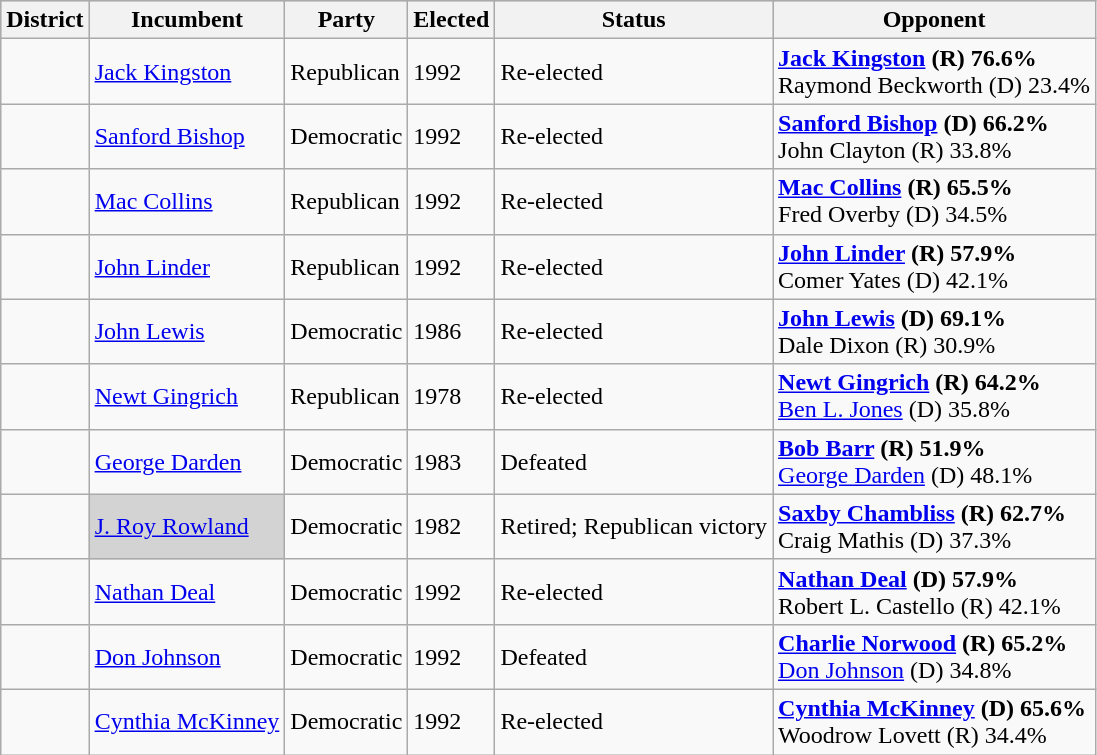<table class=wikitable>
<tr bgcolor="#cccccc">
<th>District</th>
<th>Incumbent</th>
<th>Party</th>
<th>Elected</th>
<th>Status</th>
<th>Opponent</th>
</tr>
<tr>
<td></td>
<td><a href='#'>Jack Kingston</a></td>
<td>Republican</td>
<td>1992</td>
<td>Re-elected</td>
<td><strong><a href='#'>Jack Kingston</a> (R) 76.6%</strong><br>Raymond Beckworth (D) 23.4%</td>
</tr>
<tr>
<td></td>
<td><a href='#'>Sanford Bishop</a></td>
<td>Democratic</td>
<td>1992</td>
<td>Re-elected</td>
<td><strong><a href='#'>Sanford Bishop</a> (D) 66.2%</strong><br>John Clayton (R) 33.8%</td>
</tr>
<tr>
<td></td>
<td><a href='#'>Mac Collins</a></td>
<td>Republican</td>
<td>1992</td>
<td>Re-elected</td>
<td><strong><a href='#'>Mac Collins</a> (R) 65.5%</strong><br>Fred Overby (D) 34.5%</td>
</tr>
<tr>
<td></td>
<td><a href='#'>John Linder</a></td>
<td>Republican</td>
<td>1992</td>
<td>Re-elected</td>
<td><strong><a href='#'>John Linder</a> (R) 57.9%</strong><br>Comer Yates (D) 42.1%</td>
</tr>
<tr>
<td></td>
<td><a href='#'>John Lewis</a></td>
<td>Democratic</td>
<td>1986</td>
<td>Re-elected</td>
<td><strong><a href='#'>John Lewis</a> (D) 69.1%</strong><br>Dale Dixon (R) 30.9%</td>
</tr>
<tr>
<td></td>
<td><a href='#'>Newt Gingrich</a></td>
<td>Republican</td>
<td>1978</td>
<td>Re-elected</td>
<td><strong><a href='#'>Newt Gingrich</a> (R) 64.2%</strong><br><a href='#'>Ben L. Jones</a> (D) 35.8%</td>
</tr>
<tr>
<td></td>
<td><a href='#'>George Darden</a></td>
<td>Democratic</td>
<td>1983</td>
<td>Defeated</td>
<td><strong><a href='#'>Bob Barr</a> (R) 51.9%</strong><br><a href='#'>George Darden</a> (D) 48.1%</td>
</tr>
<tr>
<td></td>
<td bgcolor="lightgrey"><a href='#'>J. Roy Rowland</a></td>
<td>Democratic</td>
<td>1982</td>
<td>Retired; Republican victory</td>
<td><strong><a href='#'>Saxby Chambliss</a> (R) 62.7%</strong><br> Craig Mathis (D) 37.3%</td>
</tr>
<tr>
<td></td>
<td><a href='#'>Nathan Deal</a></td>
<td>Democratic</td>
<td>1992</td>
<td>Re-elected</td>
<td><strong><a href='#'>Nathan Deal</a> (D) 57.9%</strong><br>Robert L. Castello (R) 42.1%</td>
</tr>
<tr>
<td></td>
<td><a href='#'>Don Johnson</a></td>
<td>Democratic</td>
<td>1992</td>
<td>Defeated</td>
<td><strong><a href='#'>Charlie Norwood</a> (R) 65.2%</strong><br><a href='#'>Don Johnson</a> (D) 34.8%</td>
</tr>
<tr>
<td></td>
<td><a href='#'>Cynthia McKinney</a></td>
<td>Democratic</td>
<td>1992</td>
<td>Re-elected</td>
<td><strong><a href='#'>Cynthia McKinney</a> (D) 65.6%</strong><br> Woodrow Lovett (R) 34.4%</td>
</tr>
</table>
